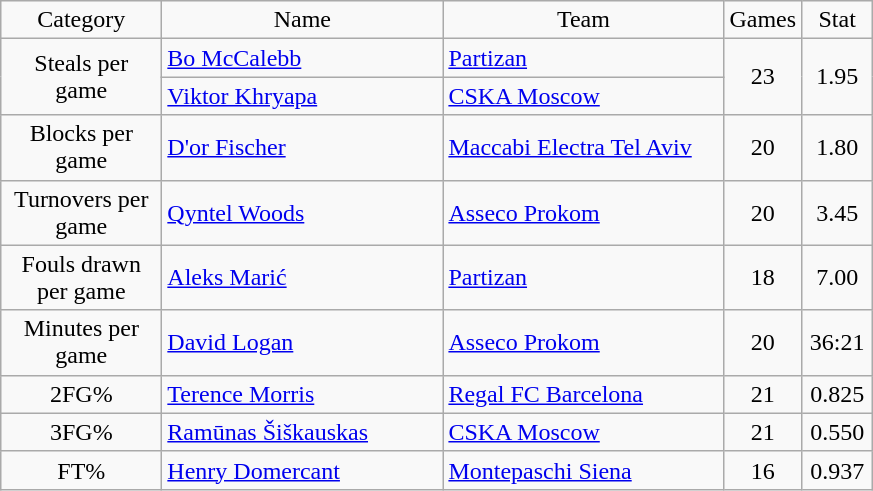<table class="wikitable sortable" style="text-align: center;">
<tr>
<td width=100>Category</td>
<td width=180>Name</td>
<td width=180>Team</td>
<td width=40>Games</td>
<td width=40>Stat</td>
</tr>
<tr>
<td rowspan=2>Steals per game</td>
<td align="left"> <a href='#'>Bo McCalebb</a></td>
<td align="left"> <a href='#'>Partizan</a></td>
<td rowspan=2>23</td>
<td rowspan=2>1.95</td>
</tr>
<tr>
<td align="left"> <a href='#'>Viktor Khryapa</a></td>
<td align="left"> <a href='#'>CSKA Moscow</a></td>
</tr>
<tr>
<td>Blocks per game</td>
<td align="left"> <a href='#'>D'or Fischer</a></td>
<td align="left"> <a href='#'>Maccabi Electra Tel Aviv</a></td>
<td>20</td>
<td>1.80</td>
</tr>
<tr>
<td>Turnovers per game</td>
<td align="left"> <a href='#'>Qyntel Woods</a></td>
<td align="left"> <a href='#'>Asseco Prokom</a></td>
<td>20</td>
<td>3.45</td>
</tr>
<tr>
<td>Fouls drawn per game</td>
<td align="left"> <a href='#'>Aleks Marić</a></td>
<td align="left"> <a href='#'>Partizan</a></td>
<td>18</td>
<td>7.00</td>
</tr>
<tr>
<td>Minutes per game</td>
<td align="left"> <a href='#'>David Logan</a></td>
<td align="left"> <a href='#'>Asseco Prokom</a></td>
<td>20</td>
<td>36:21</td>
</tr>
<tr>
<td>2FG%</td>
<td align="left"> <a href='#'>Terence Morris</a></td>
<td align="left"> <a href='#'>Regal FC Barcelona</a></td>
<td>21</td>
<td>0.825</td>
</tr>
<tr>
<td>3FG%</td>
<td align="left"> <a href='#'>Ramūnas Šiškauskas</a></td>
<td align="left"> <a href='#'>CSKA Moscow</a></td>
<td>21</td>
<td>0.550</td>
</tr>
<tr>
<td>FT%</td>
<td align="left"> <a href='#'>Henry Domercant</a></td>
<td align="left"> <a href='#'>Montepaschi Siena</a></td>
<td>16</td>
<td>0.937</td>
</tr>
</table>
